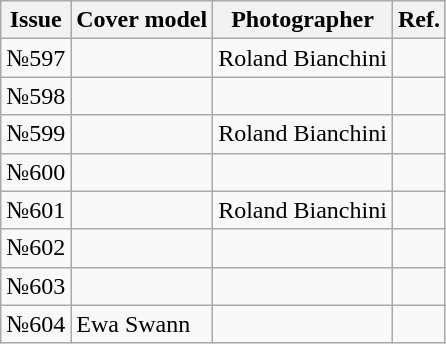<table class="wikitable">
<tr>
<th>Issue</th>
<th>Cover model</th>
<th>Photographer</th>
<th>Ref.</th>
</tr>
<tr>
<td>№597</td>
<td></td>
<td>Roland Bianchini</td>
<td></td>
</tr>
<tr>
<td>№598</td>
<td></td>
<td></td>
<td></td>
</tr>
<tr>
<td>№599</td>
<td></td>
<td>Roland Bianchini</td>
<td></td>
</tr>
<tr>
<td>№600</td>
<td></td>
<td></td>
<td></td>
</tr>
<tr>
<td>№601</td>
<td></td>
<td>Roland Bianchini</td>
<td></td>
</tr>
<tr>
<td>№602</td>
<td></td>
<td></td>
<td></td>
</tr>
<tr>
<td>№603</td>
<td></td>
<td></td>
<td></td>
</tr>
<tr>
<td>№604</td>
<td>Ewa Swann</td>
<td></td>
<td></td>
</tr>
</table>
